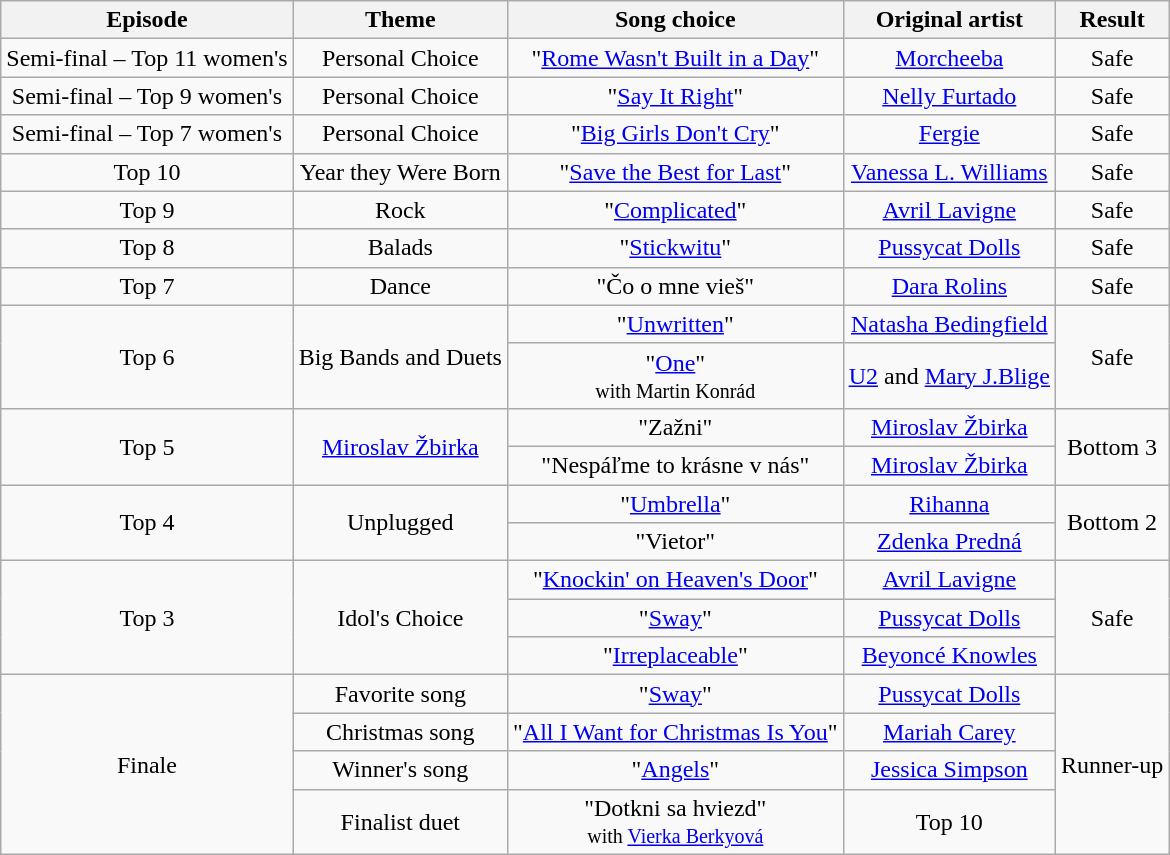<table class="wikitable" style="text-align: center;">
<tr>
<th>Episode</th>
<th>Theme</th>
<th>Song choice</th>
<th>Original artist</th>
<th>Result</th>
</tr>
<tr>
<td>Semi-final – Top 11 women's</td>
<td>Personal Choice</td>
<td>"<a href='#'>Rome Wasn't Built in a Day</a>"</td>
<td><a href='#'>Morcheeba</a></td>
<td>Safe</td>
</tr>
<tr>
<td>Semi-final – Top 9 women's</td>
<td>Personal Choice</td>
<td>"<a href='#'>Say It Right</a>"</td>
<td><a href='#'>Nelly Furtado</a></td>
<td>Safe</td>
</tr>
<tr>
<td>Semi-final – Top 7 women's</td>
<td>Personal Choice</td>
<td>"<a href='#'>Big Girls Don't Cry</a>"</td>
<td><a href='#'>Fergie</a></td>
<td>Safe</td>
</tr>
<tr>
<td>Top 10</td>
<td>Year they Were Born</td>
<td>"<a href='#'>Save the Best for Last</a>"</td>
<td><a href='#'>Vanessa L. Williams</a></td>
<td>Safe</td>
</tr>
<tr>
<td>Top 9</td>
<td>Rock</td>
<td>"<a href='#'>Complicated</a>"</td>
<td><a href='#'>Avril Lavigne</a></td>
<td>Safe</td>
</tr>
<tr>
<td>Top 8</td>
<td>Balads</td>
<td>"<a href='#'>Stickwitu</a>"</td>
<td><a href='#'>Pussycat Dolls</a></td>
<td>Safe</td>
</tr>
<tr>
<td>Top 7</td>
<td>Dance</td>
<td>"Čo o mne vieš"</td>
<td><a href='#'>Dara Rolins</a></td>
<td>Safe</td>
</tr>
<tr>
<td rowspan=2>Top 6</td>
<td rowspan=2>Big Bands and Duets</td>
<td>"<a href='#'>Unwritten</a>"</td>
<td><a href='#'>Natasha Bedingfield</a></td>
<td rowspan=2>Safe</td>
</tr>
<tr>
<td>"<a href='#'>One</a>"<br> <small>with Martin Konrád</small></td>
<td><a href='#'>U2</a> and <a href='#'>Mary J.Blige</a></td>
</tr>
<tr>
<td rowspan=2>Top 5</td>
<td rowspan=2><a href='#'>Miroslav Žbirka</a></td>
<td>"Zažni"</td>
<td><a href='#'>Miroslav Žbirka</a></td>
<td rowspan=2>Bottom 3</td>
</tr>
<tr>
<td>"Nespáľme to krásne v nás"</td>
<td><a href='#'>Miroslav Žbirka</a></td>
</tr>
<tr>
<td rowspan=2>Top 4</td>
<td rowspan=2>Unplugged</td>
<td>"<a href='#'>Umbrella</a>"</td>
<td><a href='#'>Rihanna</a></td>
<td rowspan=2>Bottom 2</td>
</tr>
<tr>
<td>"Vietor"</td>
<td><a href='#'>Zdenka Predná</a></td>
</tr>
<tr>
<td rowspan=3>Top 3</td>
<td rowspan=3>Idol's Choice</td>
<td>"<a href='#'>Knockin' on Heaven's Door</a>"</td>
<td><a href='#'>Avril Lavigne</a></td>
<td rowspan=3>Safe</td>
</tr>
<tr>
<td>"<a href='#'>Sway</a>"</td>
<td><a href='#'>Pussycat Dolls</a></td>
</tr>
<tr>
<td>"<a href='#'>Irreplaceable</a>"</td>
<td><a href='#'>Beyoncé Knowles</a></td>
</tr>
<tr>
<td rowspan=4>Finale</td>
<td>Favorite song</td>
<td>"<a href='#'>Sway</a>"</td>
<td><a href='#'>Pussycat Dolls</a></td>
<td rowspan=4>Runner-up</td>
</tr>
<tr>
<td>Christmas song</td>
<td>"<a href='#'>All I Want for Christmas Is You</a>"</td>
<td><a href='#'>Mariah Carey</a></td>
</tr>
<tr>
<td>Winner's song</td>
<td>"<a href='#'>Angels</a>"</td>
<td><a href='#'>Jessica Simpson</a></td>
</tr>
<tr>
<td>Finalist duet</td>
<td>"Dotkni sa hviezd"<br> <small>with <a href='#'>Vierka Berkyová</a></small></td>
<td>Top 10</td>
</tr>
</table>
